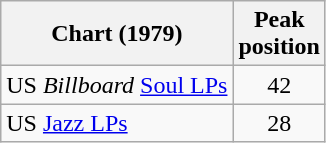<table class="wikitable">
<tr>
<th>Chart (1979)</th>
<th>Peak<br>position</th>
</tr>
<tr>
<td>US <em>Billboard</em> <a href='#'>Soul LPs</a></td>
<td align=center>42</td>
</tr>
<tr>
<td>US <a href='#'>Jazz LPs</a></td>
<td align=center>28</td>
</tr>
</table>
